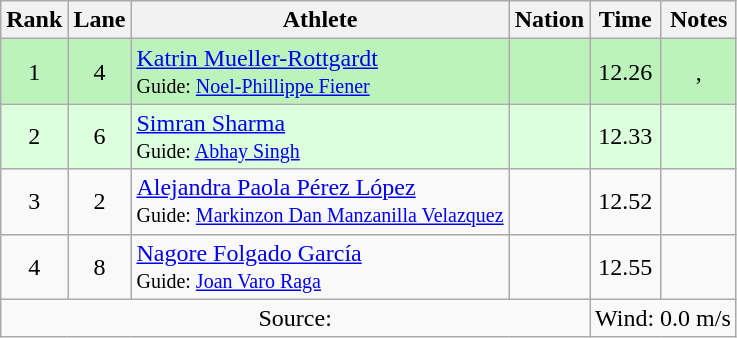<table class="wikitable sortable" style="text-align:center">
<tr>
<th scope="col">Rank</th>
<th scope="col">Lane</th>
<th scope="col">Athlete</th>
<th scope="col">Nation</th>
<th scope="col">Time</th>
<th scope="col">Notes</th>
</tr>
<tr bgcolor=bbf3bb>
<td>1</td>
<td>4</td>
<td align=left><a href='#'>Katrin Mueller-Rottgardt</a><br><small>Guide: <a href='#'>Noel-Phillippe Fiener</a></small></td>
<td align=left></td>
<td>12.26</td>
<td>, </td>
</tr>
<tr bgcolor=ddffdd>
<td>2</td>
<td>6</td>
<td align=left><a href='#'>Simran Sharma</a><br><small>Guide: <a href='#'>Abhay Singh</a></small></td>
<td align=left></td>
<td>12.33</td>
<td></td>
</tr>
<tr>
<td>3</td>
<td>2</td>
<td align=left><a href='#'>Alejandra Paola Pérez López</a><br><small>Guide: <a href='#'>Markinzon Dan Manzanilla Velazquez</a></small></td>
<td align=left></td>
<td>12.52</td>
<td></td>
</tr>
<tr>
<td>4</td>
<td>8</td>
<td align=left><a href='#'>Nagore Folgado García</a><br><small>Guide: <a href='#'>Joan Varo Raga</a></small></td>
<td align=left></td>
<td>12.55</td>
<td></td>
</tr>
<tr class="sortbottom">
<td colspan="4">Source:</td>
<td colspan="2">Wind: 0.0 m/s</td>
</tr>
</table>
